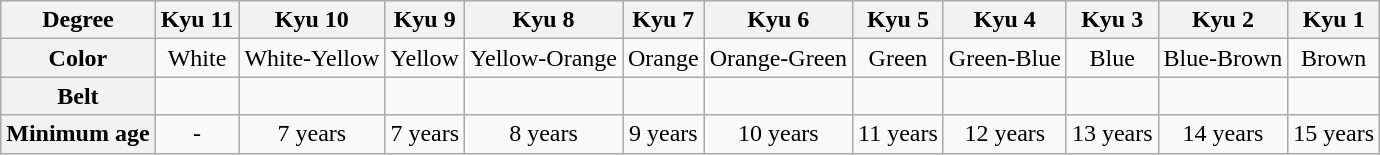<table class="wikitable" style="text-align:center;">
<tr>
<th>Degree</th>
<th>Kyu 11</th>
<th>Kyu 10</th>
<th>Kyu 9</th>
<th>Kyu 8</th>
<th>Kyu 7</th>
<th>Kyu 6</th>
<th>Kyu 5</th>
<th>Kyu 4</th>
<th>Kyu 3</th>
<th>Kyu 2</th>
<th>Kyu 1</th>
</tr>
<tr>
<th>Color</th>
<td>White</td>
<td>White-Yellow</td>
<td>Yellow</td>
<td>Yellow-Orange</td>
<td>Orange</td>
<td>Orange-Green</td>
<td>Green</td>
<td>Green-Blue</td>
<td>Blue</td>
<td>Blue-Brown</td>
<td>Brown</td>
</tr>
<tr>
<th>Belt</th>
<td></td>
<td></td>
<td></td>
<td></td>
<td></td>
<td></td>
<td></td>
<td></td>
<td></td>
<td></td>
<td></td>
</tr>
<tr>
<th>Minimum age</th>
<td>-</td>
<td>7 years</td>
<td>7 years</td>
<td>8 years</td>
<td>9 years</td>
<td>10 years</td>
<td>11 years</td>
<td>12 years</td>
<td>13 years</td>
<td>14 years</td>
<td>15 years</td>
</tr>
</table>
